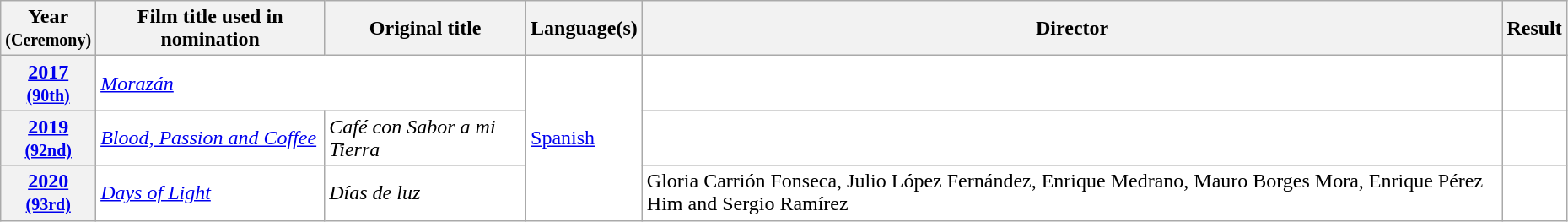<table class="wikitable sortable" width="98%" style="background:#ffffff;">
<tr>
<th>Year<br><small>(Ceremony)</small></th>
<th>Film title used in nomination</th>
<th>Original title</th>
<th>Language(s)</th>
<th>Director</th>
<th>Result</th>
</tr>
<tr>
<th align="center"><a href='#'>2017</a><br><small><a href='#'>(90th)</a></small></th>
<td colspan="2"><em><a href='#'>Morazán</a></em></td>
<td rowspan="3"><a href='#'>Spanish</a></td>
<td></td>
<td></td>
</tr>
<tr>
<th align="center"><a href='#'>2019</a><br><small><a href='#'>(92nd)</a></small></th>
<td><em><a href='#'>Blood, Passion and Coffee</a></em></td>
<td><em>Café con Sabor a mi Tierra</em></td>
<td></td>
<td></td>
</tr>
<tr>
<th align="center"><a href='#'>2020</a><br><small><a href='#'>(93rd)</a></small></th>
<td><em><a href='#'>Days of Light</a></em></td>
<td><em>Días de luz</em></td>
<td>Gloria Carrión Fonseca, Julio López Fernández, Enrique Medrano, Mauro Borges Mora, Enrique Pérez Him and Sergio Ramírez</td>
<td></td>
</tr>
</table>
